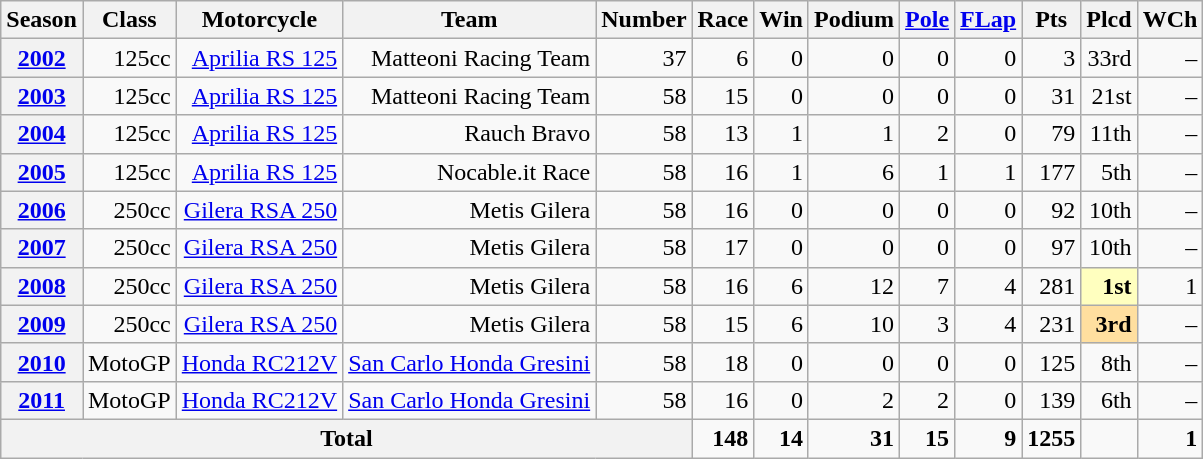<table class="wikitable" style="text-align:right">
<tr>
<th>Season</th>
<th>Class</th>
<th>Motorcycle</th>
<th>Team</th>
<th>Number</th>
<th>Race</th>
<th>Win</th>
<th>Podium</th>
<th><a href='#'>Pole</a></th>
<th><a href='#'>FLap</a></th>
<th>Pts</th>
<th>Plcd</th>
<th>WCh</th>
</tr>
<tr>
<th><a href='#'>2002</a></th>
<td style="text-align:right">125cc</td>
<td style="text-align:right"><a href='#'>Aprilia RS 125</a></td>
<td style="text-align:right">Matteoni Racing Team</td>
<td>37</td>
<td>6</td>
<td>0</td>
<td>0</td>
<td>0</td>
<td>0</td>
<td>3</td>
<td>33rd</td>
<td>–</td>
</tr>
<tr>
<th><a href='#'>2003</a></th>
<td style="text-align:right">125cc</td>
<td style="text-align:right"><a href='#'>Aprilia RS 125</a></td>
<td style="text-align:right">Matteoni Racing Team</td>
<td>58</td>
<td>15</td>
<td>0</td>
<td>0</td>
<td>0</td>
<td>0</td>
<td>31</td>
<td>21st</td>
<td>–</td>
</tr>
<tr>
<th><a href='#'>2004</a></th>
<td style="text-align:right">125cc</td>
<td style="text-align:right"><a href='#'>Aprilia RS 125</a></td>
<td style="text-align:right">Rauch Bravo</td>
<td>58</td>
<td>13</td>
<td>1</td>
<td>1</td>
<td>2</td>
<td>0</td>
<td>79</td>
<td>11th</td>
<td>–</td>
</tr>
<tr>
<th><a href='#'>2005</a></th>
<td style="text-align:right">125cc</td>
<td style="text-align:right"><a href='#'>Aprilia RS 125</a></td>
<td style="text-align:right">Nocable.it Race</td>
<td>58</td>
<td>16</td>
<td>1</td>
<td>6</td>
<td>1</td>
<td>1</td>
<td>177</td>
<td>5th</td>
<td>–</td>
</tr>
<tr>
<th><a href='#'>2006</a></th>
<td style="text-align:right">250cc</td>
<td style="text-align:right"><a href='#'>Gilera RSA 250</a></td>
<td style="text-align:right">Metis Gilera</td>
<td>58</td>
<td>16</td>
<td>0</td>
<td>0</td>
<td>0</td>
<td>0</td>
<td>92</td>
<td>10th</td>
<td>–</td>
</tr>
<tr>
<th><a href='#'>2007</a></th>
<td style="text-align:right">250cc</td>
<td style="text-align:right"><a href='#'>Gilera RSA 250</a></td>
<td style="text-align:right">Metis Gilera</td>
<td>58</td>
<td>17</td>
<td>0</td>
<td>0</td>
<td>0</td>
<td>0</td>
<td>97</td>
<td>10th</td>
<td>–</td>
</tr>
<tr>
<th><a href='#'>2008</a></th>
<td style="text-align:right">250cc</td>
<td style="text-align:right"><a href='#'>Gilera RSA 250</a></td>
<td style="text-align:right">Metis Gilera</td>
<td>58</td>
<td>16</td>
<td>6</td>
<td>12</td>
<td>7</td>
<td>4</td>
<td>281</td>
<td style="background:#ffffbf;"><strong>1st</strong></td>
<td>1</td>
</tr>
<tr>
<th><a href='#'>2009</a></th>
<td style="text-align:right">250cc</td>
<td style="text-align:right"><a href='#'>Gilera RSA 250</a></td>
<td style="text-align:right">Metis Gilera</td>
<td>58</td>
<td>15</td>
<td>6</td>
<td>10</td>
<td>3</td>
<td>4</td>
<td>231</td>
<td style="background:#ffdf9f;"><strong>3rd</strong></td>
<td>–</td>
</tr>
<tr>
<th><a href='#'>2010</a></th>
<td style="text-align:right">MotoGP</td>
<td style="text-align:right"><a href='#'>Honda RC212V</a></td>
<td style="text-align:right"><a href='#'>San Carlo Honda Gresini</a></td>
<td>58</td>
<td>18</td>
<td>0</td>
<td>0</td>
<td>0</td>
<td>0</td>
<td>125</td>
<td>8th</td>
<td>–</td>
</tr>
<tr>
<th><a href='#'>2011</a></th>
<td style="text-align:right">MotoGP</td>
<td style="text-align:right"><a href='#'>Honda RC212V</a></td>
<td style="text-align:right"><a href='#'>San Carlo Honda Gresini</a></td>
<td>58</td>
<td>16</td>
<td>0</td>
<td>2</td>
<td>2</td>
<td>0</td>
<td>139</td>
<td>6th</td>
<td>–</td>
</tr>
<tr>
<th colspan="5">Total</th>
<td style="text-align:right;"><strong>148</strong></td>
<td style="text-align:right;"><strong>14</strong></td>
<td style="text-align:right;"><strong>31</strong></td>
<td style="text-align:right;"><strong>15</strong></td>
<td style="text-align:right;"><strong>9</strong></td>
<td style="text-align:right;"><strong>1255</strong></td>
<td></td>
<td style="text-align:right;"><strong>1</strong></td>
</tr>
</table>
